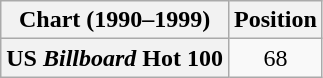<table class="wikitable plainrowheaders" style="text-align:center">
<tr>
<th>Chart (1990–1999)</th>
<th>Position</th>
</tr>
<tr>
<th scope="row">US  <em>Billboard</em> Hot 100</th>
<td style="text-align:center;">68</td>
</tr>
</table>
